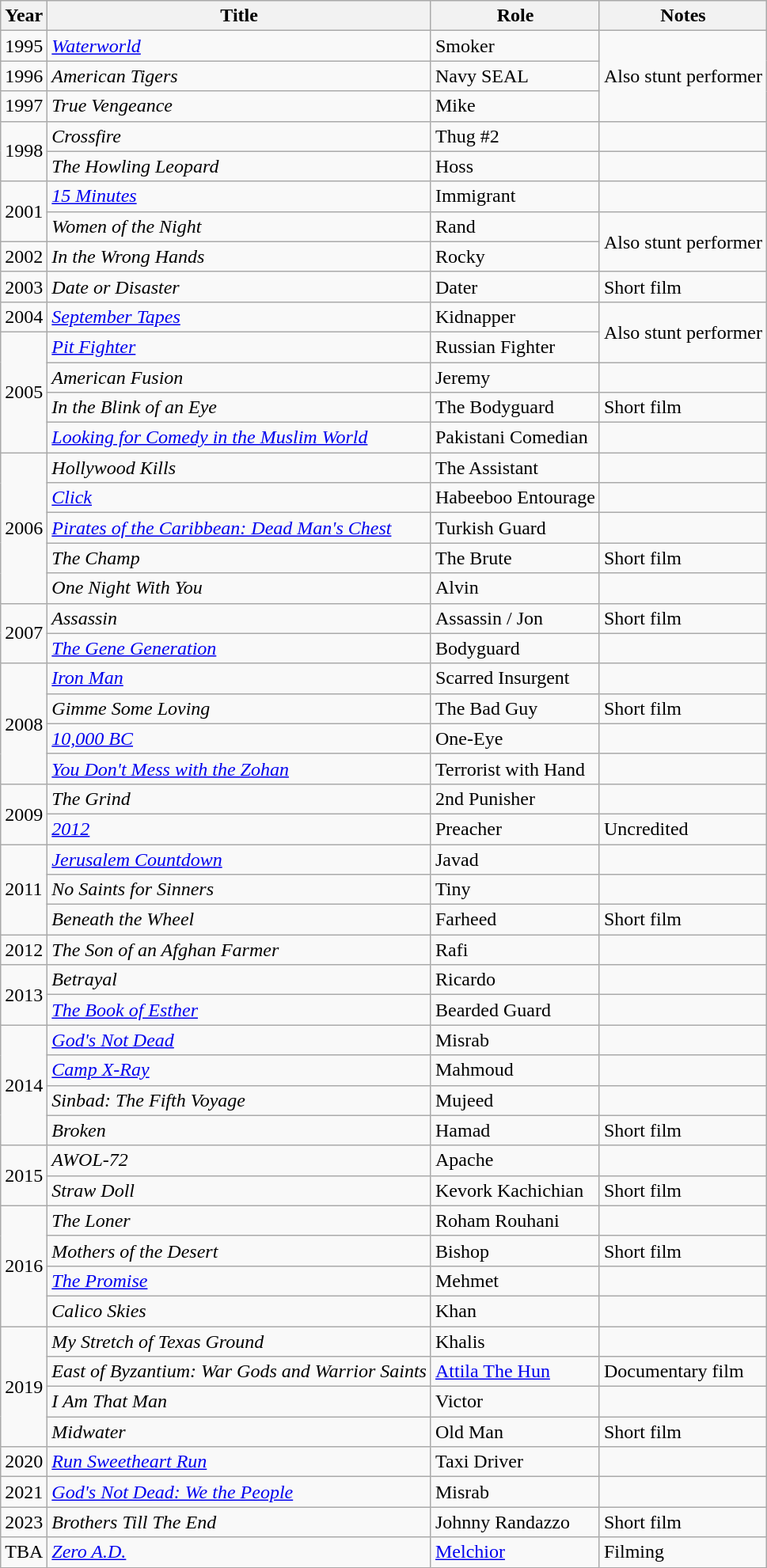<table class="wikitable">
<tr>
<th>Year</th>
<th>Title</th>
<th>Role</th>
<th>Notes</th>
</tr>
<tr>
<td>1995</td>
<td><em><a href='#'>Waterworld</a></em></td>
<td>Smoker</td>
<td rowspan="3">Also stunt performer</td>
</tr>
<tr>
<td>1996</td>
<td><em>American Tigers</em></td>
<td>Navy SEAL</td>
</tr>
<tr>
<td>1997</td>
<td><em>True Vengeance</em></td>
<td>Mike</td>
</tr>
<tr>
<td rowspan="2">1998</td>
<td><em>Crossfire</em></td>
<td>Thug #2</td>
<td></td>
</tr>
<tr>
<td><em>The Howling Leopard</em></td>
<td>Hoss</td>
<td></td>
</tr>
<tr>
<td rowspan="2">2001</td>
<td><em><a href='#'>15 Minutes</a></em></td>
<td>Immigrant</td>
<td></td>
</tr>
<tr>
<td><em>Women of the Night</em></td>
<td>Rand</td>
<td rowspan="2">Also stunt performer</td>
</tr>
<tr>
<td>2002</td>
<td><em>In the Wrong Hands</em></td>
<td>Rocky</td>
</tr>
<tr>
<td>2003</td>
<td><em>Date or Disaster</em></td>
<td>Dater</td>
<td>Short film</td>
</tr>
<tr>
<td>2004</td>
<td><em><a href='#'>September Tapes</a></em></td>
<td>Kidnapper</td>
<td rowspan="2">Also stunt performer</td>
</tr>
<tr>
<td rowspan="4">2005</td>
<td><em><a href='#'>Pit Fighter</a></em></td>
<td>Russian Fighter</td>
</tr>
<tr>
<td><em>American Fusion</em></td>
<td>Jeremy</td>
<td></td>
</tr>
<tr>
<td><em>In the Blink of an Eye</em></td>
<td>The Bodyguard</td>
<td>Short film</td>
</tr>
<tr>
<td><em><a href='#'>Looking for Comedy in the Muslim World</a></em></td>
<td>Pakistani Comedian</td>
<td></td>
</tr>
<tr>
<td rowspan="5">2006</td>
<td><em>Hollywood Kills</em></td>
<td>The Assistant</td>
<td></td>
</tr>
<tr>
<td><em><a href='#'>Click</a></em></td>
<td>Habeeboo Entourage</td>
<td></td>
</tr>
<tr>
<td><em><a href='#'>Pirates of the Caribbean: Dead Man's Chest</a></em></td>
<td>Turkish Guard</td>
<td></td>
</tr>
<tr>
<td><em>The Champ</em></td>
<td>The Brute</td>
<td>Short film</td>
</tr>
<tr>
<td><em>One Night With You</em></td>
<td>Alvin</td>
<td></td>
</tr>
<tr>
<td rowspan="2">2007</td>
<td><em>Assassin</em></td>
<td>Assassin / Jon</td>
<td>Short film</td>
</tr>
<tr>
<td><em><a href='#'>The Gene Generation</a></em></td>
<td>Bodyguard</td>
<td></td>
</tr>
<tr>
<td rowspan="4">2008</td>
<td><em><a href='#'>Iron Man</a></em></td>
<td>Scarred Insurgent</td>
<td></td>
</tr>
<tr>
<td><em>Gimme Some Loving</em></td>
<td>The Bad Guy</td>
<td>Short film</td>
</tr>
<tr>
<td><em><a href='#'>10,000 BC</a></em></td>
<td>One-Eye</td>
<td></td>
</tr>
<tr>
<td><em><a href='#'>You Don't Mess with the Zohan</a></em></td>
<td>Terrorist with Hand</td>
<td></td>
</tr>
<tr>
<td rowspan="2">2009</td>
<td><em>The Grind</em></td>
<td>2nd Punisher</td>
<td></td>
</tr>
<tr>
<td><em><a href='#'>2012</a></em></td>
<td>Preacher</td>
<td>Uncredited</td>
</tr>
<tr>
<td rowspan="3">2011</td>
<td><em><a href='#'>Jerusalem Countdown</a></em></td>
<td>Javad</td>
<td></td>
</tr>
<tr>
<td><em>No Saints for Sinners</em></td>
<td>Tiny</td>
<td></td>
</tr>
<tr>
<td><em>Beneath the Wheel</em></td>
<td>Farheed</td>
<td>Short film</td>
</tr>
<tr>
<td>2012</td>
<td><em>The Son of an Afghan Farmer</em></td>
<td>Rafi</td>
<td></td>
</tr>
<tr>
<td rowspan="2">2013</td>
<td><em>Betrayal</em></td>
<td>Ricardo</td>
<td></td>
</tr>
<tr>
<td><em><a href='#'>The Book of Esther</a></em></td>
<td>Bearded Guard</td>
<td></td>
</tr>
<tr>
<td rowspan="4">2014</td>
<td><em><a href='#'>God's Not Dead</a></em></td>
<td>Misrab</td>
<td></td>
</tr>
<tr>
<td><em><a href='#'>Camp X-Ray</a></em></td>
<td>Mahmoud</td>
<td></td>
</tr>
<tr>
<td><em>Sinbad: The Fifth Voyage</em></td>
<td>Mujeed</td>
<td></td>
</tr>
<tr>
<td><em>Broken</em></td>
<td>Hamad</td>
<td>Short film</td>
</tr>
<tr>
<td rowspan="2">2015</td>
<td><em>AWOL-72</em></td>
<td>Apache</td>
<td></td>
</tr>
<tr>
<td><em>Straw Doll</em></td>
<td>Kevork Kachichian</td>
<td>Short film</td>
</tr>
<tr>
<td rowspan="4">2016</td>
<td><em>The Loner</em></td>
<td>Roham Rouhani</td>
<td></td>
</tr>
<tr>
<td><em>Mothers of the Desert</em></td>
<td>Bishop</td>
<td>Short film</td>
</tr>
<tr>
<td><em><a href='#'>The Promise</a></em></td>
<td>Mehmet</td>
<td></td>
</tr>
<tr>
<td><em>Calico Skies</em></td>
<td>Khan</td>
<td></td>
</tr>
<tr>
<td rowspan="4">2019</td>
<td><em>My Stretch of Texas Ground</em></td>
<td>Khalis</td>
<td></td>
</tr>
<tr>
<td><em>East of Byzantium: War Gods and Warrior Saints</em></td>
<td><a href='#'>Attila The Hun</a></td>
<td>Documentary film</td>
</tr>
<tr>
<td><em>I Am That Man</em></td>
<td>Victor</td>
<td></td>
</tr>
<tr>
<td><em>Midwater</em></td>
<td>Old Man</td>
<td>Short film</td>
</tr>
<tr>
<td>2020</td>
<td><em><a href='#'>Run Sweetheart Run</a></em></td>
<td>Taxi Driver</td>
<td></td>
</tr>
<tr>
<td>2021</td>
<td><em><a href='#'>God's Not Dead: We the People</a></em></td>
<td>Misrab</td>
<td></td>
</tr>
<tr>
<td>2023</td>
<td><em>Brothers Till The End</em></td>
<td>Johnny Randazzo</td>
<td>Short film</td>
</tr>
<tr>
<td>TBA</td>
<td><em><a href='#'>Zero A.D.</a></em></td>
<td><a href='#'>Melchior</a></td>
<td>Filming</td>
</tr>
</table>
